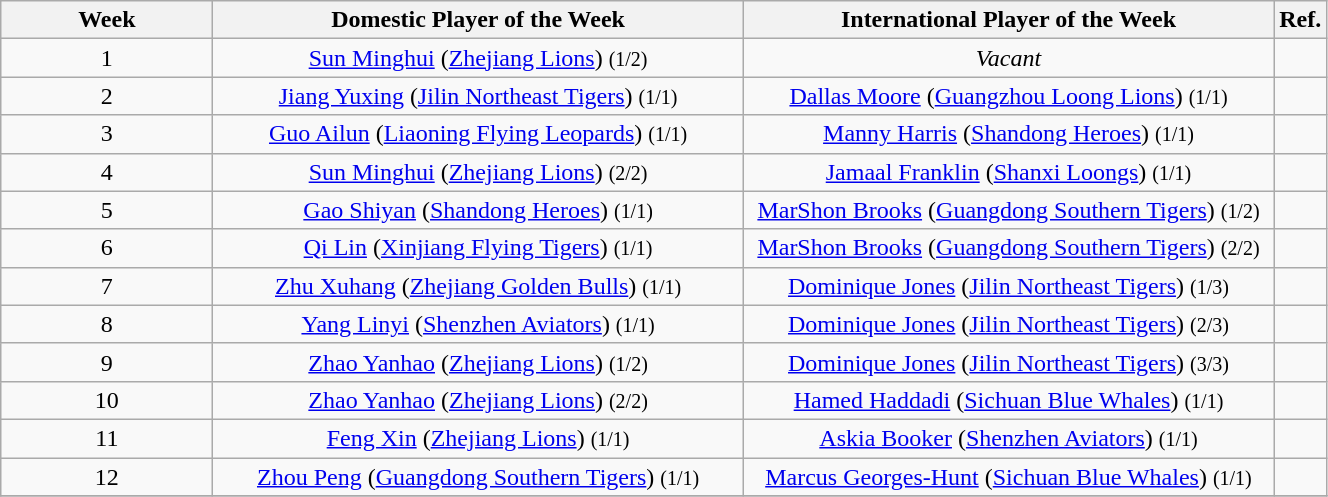<table class="wikitable sortable" style="text-align:left">
<tr>
<th width=16%>Week</th>
<th width=40%>Domestic Player of the Week</th>
<th width=40%>International Player of the Week</th>
<th class=unsortable>Ref.</th>
</tr>
<tr>
<td align=center>1</td>
<td align=center> <a href='#'>Sun Minghui</a> (<a href='#'>Zhejiang Lions</a>) <small>(1/2)</small></td>
<td align=center><em>Vacant</em></td>
<td align=center></td>
</tr>
<tr>
<td align=center>2</td>
<td align=center> <a href='#'>Jiang Yuxing</a> (<a href='#'>Jilin Northeast Tigers</a>) <small>(1/1)</small></td>
<td align=center> <a href='#'>Dallas Moore</a> (<a href='#'>Guangzhou Loong Lions</a>) <small>(1/1)</small></td>
<td align=center></td>
</tr>
<tr>
<td align=center>3</td>
<td align=center> <a href='#'>Guo Ailun</a> (<a href='#'>Liaoning Flying Leopards</a>) <small>(1/1)</small></td>
<td align=center> <a href='#'>Manny Harris</a> (<a href='#'>Shandong Heroes</a>) <small>(1/1)</small></td>
<td align=center></td>
</tr>
<tr>
<td align=center>4</td>
<td align=center> <a href='#'>Sun Minghui</a> (<a href='#'>Zhejiang Lions</a>) <small>(2/2)</small></td>
<td align=center> <a href='#'>Jamaal Franklin</a> (<a href='#'>Shanxi Loongs</a>) <small>(1/1)</small></td>
<td align=center></td>
</tr>
<tr>
<td align=center>5</td>
<td align=center> <a href='#'>Gao Shiyan</a> (<a href='#'>Shandong Heroes</a>) <small>(1/1)</small></td>
<td align=center> <a href='#'>MarShon Brooks</a> (<a href='#'>Guangdong Southern Tigers</a>) <small>(1/2)</small></td>
<td align=center></td>
</tr>
<tr>
<td align=center>6</td>
<td align=center> <a href='#'>Qi Lin</a> (<a href='#'>Xinjiang Flying Tigers</a>) <small>(1/1)</small></td>
<td align=center> <a href='#'>MarShon Brooks</a> (<a href='#'>Guangdong Southern Tigers</a>) <small>(2/2)</small></td>
<td align=center></td>
</tr>
<tr>
<td align=center>7</td>
<td align=center> <a href='#'>Zhu Xuhang</a> (<a href='#'>Zhejiang Golden Bulls</a>) <small>(1/1)</small></td>
<td align=center> <a href='#'>Dominique Jones</a> (<a href='#'>Jilin Northeast Tigers</a>) <small>(1/3)</small></td>
<td align=center></td>
</tr>
<tr>
<td align=center>8</td>
<td align=center> <a href='#'>Yang Linyi</a> (<a href='#'>Shenzhen Aviators</a>) <small>(1/1)</small></td>
<td align=center> <a href='#'>Dominique Jones</a> (<a href='#'>Jilin Northeast Tigers</a>) <small>(2/3)</small></td>
<td align=center></td>
</tr>
<tr>
<td align=center>9</td>
<td align=center> <a href='#'>Zhao Yanhao</a> (<a href='#'>Zhejiang Lions</a>) <small>(1/2)</small></td>
<td align=center> <a href='#'>Dominique Jones</a> (<a href='#'>Jilin Northeast Tigers</a>) <small>(3/3)</small></td>
<td align=center></td>
</tr>
<tr>
<td align=center>10</td>
<td align=center> <a href='#'>Zhao Yanhao</a> (<a href='#'>Zhejiang Lions</a>) <small>(2/2)</small></td>
<td align=center> <a href='#'>Hamed Haddadi</a> (<a href='#'>Sichuan Blue Whales</a>) <small>(1/1)</small></td>
<td align=center></td>
</tr>
<tr>
<td align=center>11</td>
<td align=center> <a href='#'>Feng Xin</a> (<a href='#'>Zhejiang Lions</a>) <small>(1/1)</small></td>
<td align=center> <a href='#'>Askia Booker</a> (<a href='#'>Shenzhen Aviators</a>) <small>(1/1)</small></td>
<td align=center></td>
</tr>
<tr>
<td align=center>12</td>
<td align=center> <a href='#'>Zhou Peng</a> (<a href='#'>Guangdong Southern Tigers</a>) <small>(1/1)</small></td>
<td align=center> <a href='#'>Marcus Georges-Hunt</a> (<a href='#'>Sichuan Blue Whales</a>) <small>(1/1)</small></td>
<td align=center></td>
</tr>
<tr>
</tr>
</table>
